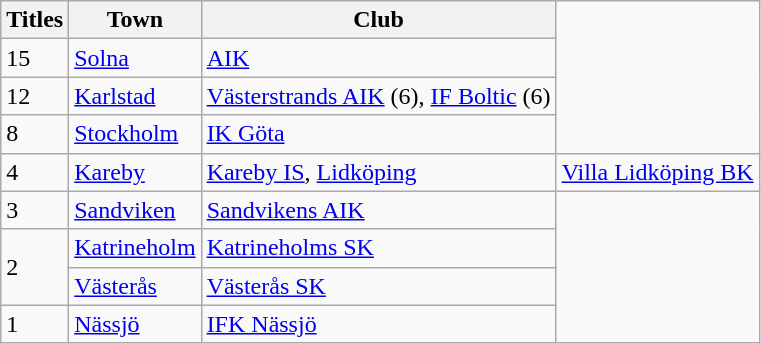<table class="wikitable">
<tr>
<th>Titles</th>
<th>Town</th>
<th>Club</th>
</tr>
<tr>
<td>15</td>
<td><a href='#'>Solna</a></td>
<td><a href='#'>AIK</a></td>
</tr>
<tr>
<td>12</td>
<td><a href='#'>Karlstad</a></td>
<td><a href='#'>Västerstrands AIK</a> (6), <a href='#'>IF Boltic</a> (6)</td>
</tr>
<tr>
<td>8</td>
<td><a href='#'>Stockholm</a></td>
<td><a href='#'>IK Göta</a></td>
</tr>
<tr>
<td>4</td>
<td><a href='#'>Kareby</a></td>
<td><a href='#'>Kareby IS</a>, <a href='#'>Lidköping</a></td>
<td><a href='#'>Villa Lidköping BK</a></td>
</tr>
<tr>
<td>3</td>
<td><a href='#'>Sandviken</a></td>
<td><a href='#'>Sandvikens AIK</a></td>
</tr>
<tr>
<td rowspan=2>2</td>
<td><a href='#'>Katrineholm</a></td>
<td><a href='#'>Katrineholms SK</a></td>
</tr>
<tr>
<td><a href='#'>Västerås</a></td>
<td><a href='#'>Västerås SK</a></td>
</tr>
<tr>
<td rowspan=2>1</td>
<td><a href='#'>Nässjö</a></td>
<td><a href='#'>IFK Nässjö</a></td>
</tr>
</table>
